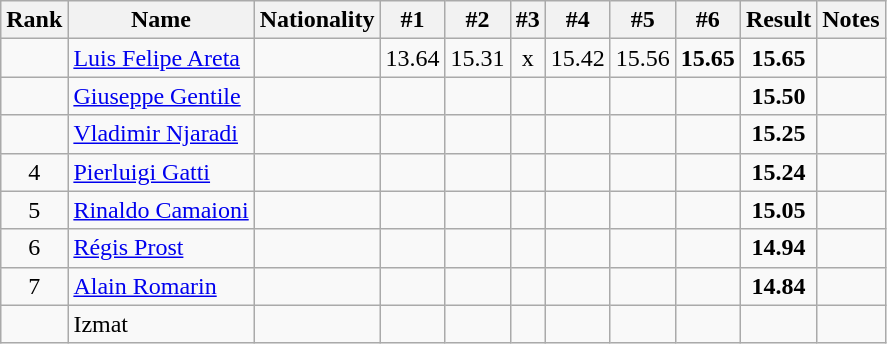<table class="wikitable sortable" style="text-align:center">
<tr>
<th>Rank</th>
<th>Name</th>
<th>Nationality</th>
<th>#1</th>
<th>#2</th>
<th>#3</th>
<th>#4</th>
<th>#5</th>
<th>#6</th>
<th>Result</th>
<th>Notes</th>
</tr>
<tr>
<td></td>
<td align=left><a href='#'>Luis Felipe Areta</a></td>
<td align=left></td>
<td>13.64</td>
<td>15.31</td>
<td>x</td>
<td>15.42</td>
<td>15.56</td>
<td><strong>15.65</strong></td>
<td><strong>15.65</strong></td>
<td></td>
</tr>
<tr>
<td></td>
<td align=left><a href='#'>Giuseppe Gentile</a></td>
<td align=left></td>
<td></td>
<td></td>
<td></td>
<td></td>
<td></td>
<td></td>
<td><strong>15.50</strong></td>
<td></td>
</tr>
<tr>
<td></td>
<td align=left><a href='#'>Vladimir Njaradi</a></td>
<td align=left></td>
<td></td>
<td></td>
<td></td>
<td></td>
<td></td>
<td></td>
<td><strong>15.25</strong></td>
<td></td>
</tr>
<tr>
<td>4</td>
<td align=left><a href='#'>Pierluigi Gatti</a></td>
<td align=left></td>
<td></td>
<td></td>
<td></td>
<td></td>
<td></td>
<td></td>
<td><strong>15.24</strong></td>
<td></td>
</tr>
<tr>
<td>5</td>
<td align=left><a href='#'>Rinaldo Camaioni</a></td>
<td align=left></td>
<td></td>
<td></td>
<td></td>
<td></td>
<td></td>
<td></td>
<td><strong>15.05</strong></td>
<td></td>
</tr>
<tr>
<td>6</td>
<td align=left><a href='#'>Régis Prost</a></td>
<td align=left></td>
<td></td>
<td></td>
<td></td>
<td></td>
<td></td>
<td></td>
<td><strong>14.94</strong></td>
<td></td>
</tr>
<tr>
<td>7</td>
<td align=left><a href='#'>Alain Romarin</a></td>
<td align=left></td>
<td></td>
<td></td>
<td></td>
<td></td>
<td></td>
<td></td>
<td><strong>14.84</strong></td>
<td></td>
</tr>
<tr>
<td></td>
<td align=left>Izmat</td>
<td align=left></td>
<td></td>
<td></td>
<td></td>
<td></td>
<td></td>
<td></td>
<td><strong></strong></td>
<td></td>
</tr>
</table>
